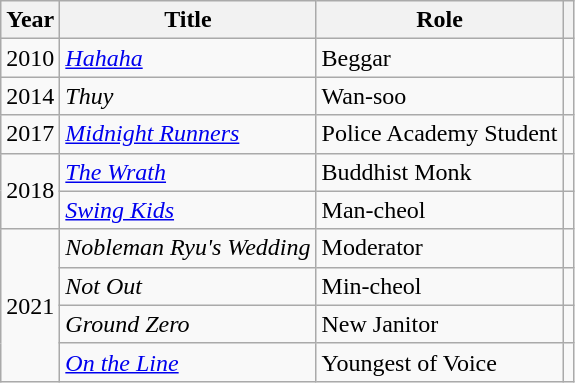<table class="wikitable plainrowheaders">
<tr>
<th scope="col">Year</th>
<th scope="col">Title</th>
<th scope="col">Role</th>
<th scope="col"></th>
</tr>
<tr>
<td>2010</td>
<td><em><a href='#'>Hahaha</a></em></td>
<td>Beggar</td>
<td></td>
</tr>
<tr>
<td>2014</td>
<td><em>Thuy</em></td>
<td>Wan-soo</td>
<td></td>
</tr>
<tr>
<td>2017</td>
<td><em><a href='#'>Midnight Runners</a></em></td>
<td>Police Academy Student</td>
<td></td>
</tr>
<tr>
<td rowspan="2">2018</td>
<td><em><a href='#'>The Wrath</a></em></td>
<td>Buddhist Monk</td>
<td></td>
</tr>
<tr>
<td><em><a href='#'>Swing Kids</a></em></td>
<td>Man-cheol</td>
<td></td>
</tr>
<tr>
<td rowspan="4">2021</td>
<td><em>Nobleman Ryu's Wedding</em></td>
<td>Moderator</td>
<td></td>
</tr>
<tr>
<td><em>Not Out</em></td>
<td>Min-cheol</td>
<td></td>
</tr>
<tr>
<td><em>Ground Zero</em></td>
<td>New Janitor</td>
<td></td>
</tr>
<tr>
<td><em><a href='#'>On the Line</a></em></td>
<td>Youngest of Voice</td>
<td></td>
</tr>
</table>
